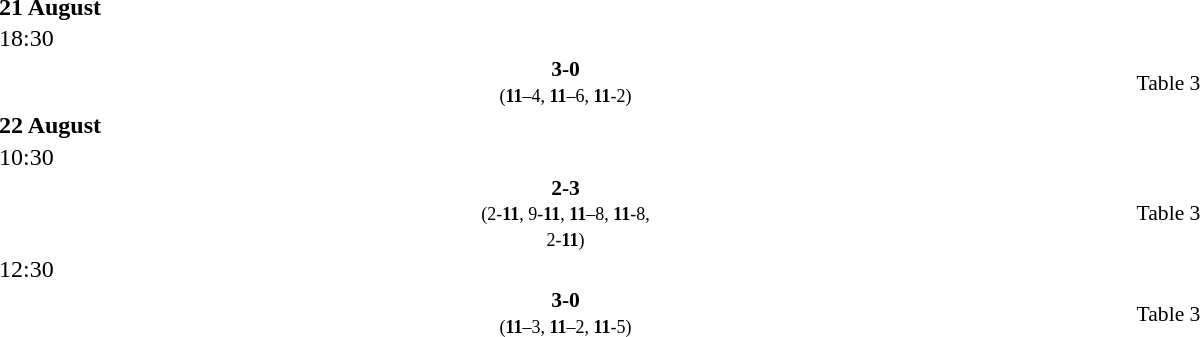<table style="width:100%;" cellspacing="1">
<tr>
<th width=25%></th>
<th width=10%></th>
<th width=25%></th>
</tr>
<tr>
<td><strong>21 August</strong></td>
</tr>
<tr>
<td>18:30</td>
</tr>
<tr style=font-size:90%>
<td align=right><strong></strong></td>
<td align=center><strong> 3-0 </strong><br><small>(<strong>11</strong>–4, <strong>11</strong>–6, <strong>11</strong>-2)</small></td>
<td></td>
<td>Table 3</td>
</tr>
<tr>
<td><strong>22 August</strong></td>
</tr>
<tr>
<td>10:30</td>
</tr>
<tr style=font-size:90%>
<td align=right></td>
<td align=center><strong> 2-3 </strong><br><small>(2-<strong>11</strong>, 9-<strong>11</strong>, <strong>11</strong>–8, <strong>11</strong>-8, 2-<strong>11</strong>)</small></td>
<td><strong></strong></td>
<td>Table 3</td>
</tr>
<tr>
<td>12:30</td>
</tr>
<tr style=font-size:90%>
<td align=right><strong></strong></td>
<td align=center><strong> 3-0 </strong><br><small>(<strong>11</strong>–3, <strong>11</strong>–2, <strong>11</strong>-5)</small></td>
<td></td>
<td>Table 3</td>
</tr>
</table>
